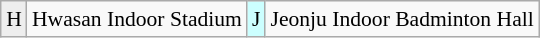<table class="wikitable" style="margin:0.5em auto; font-size:90%; text-align:center">
<tr>
<td bgcolor="#EEEEEE">H</td>
<td>Hwasan Indoor Stadium</td>
<td bgcolor="#CCFFFF">J</td>
<td>Jeonju Indoor Badminton Hall</td>
</tr>
</table>
